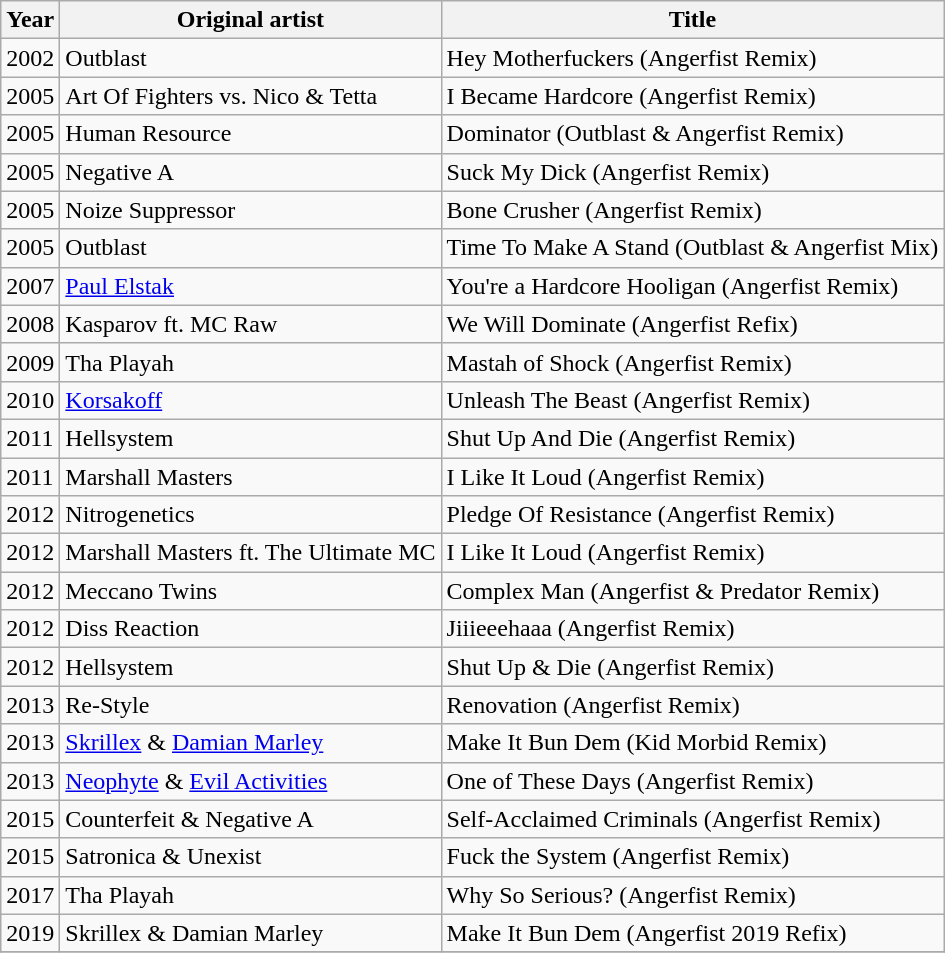<table class="wikitable">
<tr>
<th>Year</th>
<th>Original artist</th>
<th>Title</th>
</tr>
<tr>
<td>2002</td>
<td>Outblast</td>
<td>Hey Motherfuckers (Angerfist Remix)</td>
</tr>
<tr>
<td>2005</td>
<td>Art Of Fighters vs. Nico & Tetta</td>
<td>I Became Hardcore (Angerfist Remix)</td>
</tr>
<tr>
<td>2005</td>
<td>Human Resource</td>
<td>Dominator (Outblast & Angerfist Remix)</td>
</tr>
<tr>
<td>2005</td>
<td>Negative A</td>
<td>Suck My Dick (Angerfist Remix)</td>
</tr>
<tr>
<td>2005</td>
<td>Noize Suppressor</td>
<td>Bone Crusher (Angerfist Remix)</td>
</tr>
<tr>
<td>2005</td>
<td>Outblast</td>
<td>Time To Make A Stand (Outblast & Angerfist Mix)</td>
</tr>
<tr>
<td>2007</td>
<td><a href='#'>Paul Elstak</a></td>
<td>You're a Hardcore Hooligan (Angerfist Remix)</td>
</tr>
<tr>
<td>2008</td>
<td>Kasparov ft. MC Raw</td>
<td>We Will Dominate (Angerfist Refix)</td>
</tr>
<tr>
<td>2009</td>
<td>Tha Playah</td>
<td>Mastah of Shock (Angerfist Remix)</td>
</tr>
<tr>
<td>2010</td>
<td><a href='#'>Korsakoff</a></td>
<td>Unleash The Beast (Angerfist Remix)</td>
</tr>
<tr>
<td>2011</td>
<td>Hellsystem</td>
<td>Shut Up And Die (Angerfist Remix)</td>
</tr>
<tr>
<td>2011</td>
<td>Marshall Masters</td>
<td>I Like It Loud (Angerfist Remix)</td>
</tr>
<tr>
<td>2012</td>
<td>Nitrogenetics</td>
<td>Pledge Of Resistance (Angerfist Remix)</td>
</tr>
<tr>
<td>2012</td>
<td>Marshall Masters ft. The Ultimate MC</td>
<td>I Like It Loud (Angerfist Remix)</td>
</tr>
<tr>
<td>2012</td>
<td>Meccano Twins</td>
<td>Complex Man (Angerfist & Predator Remix)</td>
</tr>
<tr>
<td>2012</td>
<td>Diss Reaction</td>
<td>Jiiieeehaaa (Angerfist Remix)</td>
</tr>
<tr>
<td>2012</td>
<td>Hellsystem</td>
<td>Shut Up & Die (Angerfist Remix)</td>
</tr>
<tr>
<td>2013</td>
<td>Re-Style</td>
<td>Renovation (Angerfist Remix)</td>
</tr>
<tr>
<td>2013</td>
<td><a href='#'>Skrillex</a> & <a href='#'>Damian Marley</a></td>
<td>Make It Bun Dem (Kid Morbid Remix)</td>
</tr>
<tr>
<td>2013</td>
<td><a href='#'>Neophyte</a> & <a href='#'>Evil Activities</a></td>
<td>One of These Days (Angerfist Remix)</td>
</tr>
<tr>
<td>2015</td>
<td>Counterfeit & Negative A</td>
<td>Self-Acclaimed Criminals (Angerfist Remix)</td>
</tr>
<tr>
<td>2015</td>
<td>Satronica & Unexist</td>
<td>Fuck the System (Angerfist Remix)</td>
</tr>
<tr>
<td>2017</td>
<td>Tha Playah</td>
<td>Why So Serious? (Angerfist Remix)</td>
</tr>
<tr>
<td>2019</td>
<td>Skrillex & Damian Marley</td>
<td>Make It Bun Dem (Angerfist 2019 Refix)</td>
</tr>
<tr>
</tr>
</table>
